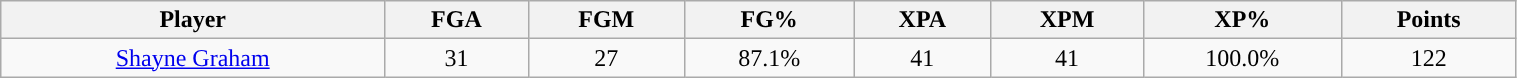<table class="wikitable" style="text-align:center;" width="80%">
<tr>
<th>Player</th>
<th>FGA</th>
<th>FGM</th>
<th>FG%</th>
<th>XPA</th>
<th>XPM</th>
<th>XP%</th>
<th>Points</th>
</tr>
<tr>
<td><a href='#'>Shayne Graham</a></td>
<td>31</td>
<td>27</td>
<td>87.1%</td>
<td>41</td>
<td>41</td>
<td>100.0%</td>
<td>122</td>
</tr>
</table>
